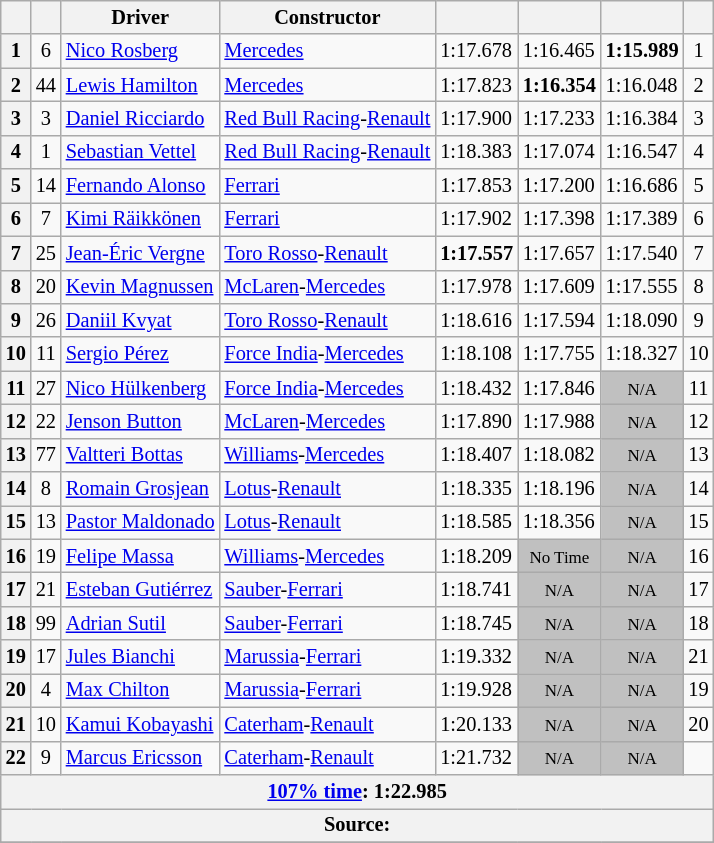<table class="wikitable sortable" style="font-size:85%">
<tr>
<th scope="col"></th>
<th scope="col"></th>
<th scope="col">Driver</th>
<th scope="col">Constructor</th>
<th scope="col"></th>
<th scope="col"></th>
<th scope="col"></th>
<th scope="col"></th>
</tr>
<tr>
<th scope="row">1</th>
<td align="center">6</td>
<td data-sort-value="ROS"> <a href='#'>Nico Rosberg</a></td>
<td><a href='#'>Mercedes</a></td>
<td>1:17.678</td>
<td>1:16.465</td>
<td><strong>1:15.989</strong></td>
<td align="center">1</td>
</tr>
<tr>
<th scope="row">2</th>
<td align="center">44</td>
<td data-sort-value="HAM"> <a href='#'>Lewis Hamilton</a></td>
<td><a href='#'>Mercedes</a></td>
<td>1:17.823</td>
<td><strong>1:16.354</strong></td>
<td>1:16.048</td>
<td align="center">2</td>
</tr>
<tr>
<th scope="row">3</th>
<td align="center">3</td>
<td data-sort-value="RIC"> <a href='#'>Daniel Ricciardo</a></td>
<td><a href='#'>Red Bull Racing</a>-<a href='#'>Renault</a></td>
<td>1:17.900</td>
<td>1:17.233</td>
<td>1:16.384</td>
<td align="center">3</td>
</tr>
<tr>
<th scope="row">4</th>
<td align="center">1</td>
<td data-sort-value="VET"> <a href='#'>Sebastian Vettel</a></td>
<td><a href='#'>Red Bull Racing</a>-<a href='#'>Renault</a></td>
<td>1:18.383</td>
<td>1:17.074</td>
<td>1:16.547</td>
<td align="center">4</td>
</tr>
<tr>
<th scope="row">5</th>
<td align="center">14</td>
<td data-sort-value="ALO"> <a href='#'>Fernando Alonso</a></td>
<td><a href='#'>Ferrari</a></td>
<td>1:17.853</td>
<td>1:17.200</td>
<td>1:16.686</td>
<td align="center">5</td>
</tr>
<tr>
<th scope="row">6</th>
<td align="center">7</td>
<td data-sort-value="RAI"> <a href='#'>Kimi Räikkönen</a></td>
<td><a href='#'>Ferrari</a></td>
<td>1:17.902</td>
<td>1:17.398</td>
<td>1:17.389</td>
<td align="center">6</td>
</tr>
<tr>
<th scope="row">7</th>
<td align="center">25</td>
<td data-sort-value="VER"> <a href='#'>Jean-Éric Vergne</a></td>
<td><a href='#'>Toro Rosso</a>-<a href='#'>Renault</a></td>
<td><strong>1:17.557</strong></td>
<td>1:17.657</td>
<td>1:17.540</td>
<td align="center">7</td>
</tr>
<tr>
<th scope="row">8</th>
<td align="center">20</td>
<td data-sort-value="MAG"> <a href='#'>Kevin Magnussen</a></td>
<td><a href='#'>McLaren</a>-<a href='#'>Mercedes</a></td>
<td>1:17.978</td>
<td>1:17.609</td>
<td>1:17.555</td>
<td align="center">8</td>
</tr>
<tr>
<th scope="row">9</th>
<td align="center">26</td>
<td data-sort-value="KVY"> <a href='#'>Daniil Kvyat</a></td>
<td><a href='#'>Toro Rosso</a>-<a href='#'>Renault</a></td>
<td>1:18.616</td>
<td>1:17.594</td>
<td>1:18.090</td>
<td align="center">9</td>
</tr>
<tr>
<th scope="row">10</th>
<td align="center">11</td>
<td data-sort-value="PER"> <a href='#'>Sergio Pérez</a></td>
<td><a href='#'>Force India</a>-<a href='#'>Mercedes</a></td>
<td>1:18.108</td>
<td>1:17.755</td>
<td>1:18.327</td>
<td align="center">10</td>
</tr>
<tr>
<th scope="row">11</th>
<td align="center">27</td>
<td data-sort-value="HUL"> <a href='#'>Nico Hülkenberg</a></td>
<td><a href='#'>Force India</a>-<a href='#'>Mercedes</a></td>
<td>1:18.432</td>
<td>1:17.846</td>
<td style="background: silver" align="center" data-sort-value="11"><small>N/A</small></td>
<td align="center">11</td>
</tr>
<tr>
<th scope="row">12</th>
<td align="center">22</td>
<td data-sort-value="BUT"> <a href='#'>Jenson Button</a></td>
<td><a href='#'>McLaren</a>-<a href='#'>Mercedes</a></td>
<td>1:17.890</td>
<td>1:17.988</td>
<td style="background: silver" align="center" data-sort-value="12"><small>N/A</small></td>
<td align="center">12</td>
</tr>
<tr>
<th scope="row">13</th>
<td align="center">77</td>
<td data-sort-value="BOT"> <a href='#'>Valtteri Bottas</a></td>
<td><a href='#'>Williams</a>-<a href='#'>Mercedes</a></td>
<td>1:18.407</td>
<td>1:18.082</td>
<td style="background: silver" align="center" data-sort-value="13"><small>N/A</small></td>
<td align="center">13</td>
</tr>
<tr>
<th scope="row">14</th>
<td align="center">8</td>
<td data-sort-value="GRO"> <a href='#'>Romain Grosjean</a></td>
<td><a href='#'>Lotus</a>-<a href='#'>Renault</a></td>
<td>1:18.335</td>
<td>1:18.196</td>
<td style="background: silver" align="center" data-sort-value="14"><small>N/A</small></td>
<td align="center">14</td>
</tr>
<tr>
<th scope="row">15</th>
<td align="center">13</td>
<td data-sort-value="MAL"> <a href='#'>Pastor Maldonado</a></td>
<td><a href='#'>Lotus</a>-<a href='#'>Renault</a></td>
<td>1:18.585</td>
<td>1:18.356</td>
<td style="background: silver" align="center" data-sort-value="15"><small>N/A</small></td>
<td align="center">15</td>
</tr>
<tr>
<th scope="row">16</th>
<td align="center">19</td>
<td data-sort-value="MAS"> <a href='#'>Felipe Massa</a></td>
<td><a href='#'>Williams</a>-<a href='#'>Mercedes</a></td>
<td>1:18.209</td>
<td style="background: silver" align="center" data-sort-value="16"><small>No Time</small></td>
<td style="background: silver" align="center" data-sort-value="16"><small>N/A</small></td>
<td align="center">16</td>
</tr>
<tr>
<th scope="row">17</th>
<td align="center">21</td>
<td data-sort-value="GUT"> <a href='#'>Esteban Gutiérrez</a></td>
<td><a href='#'>Sauber</a>-<a href='#'>Ferrari</a></td>
<td>1:18.741</td>
<td style="background: silver" align="center" data-sort-value="17"><small>N/A</small></td>
<td style="background: silver" align="center" data-sort-value="17"><small>N/A</small></td>
<td align="center">17</td>
</tr>
<tr>
<th scope="row">18</th>
<td align="center">99</td>
<td data-sort-value="SUT"> <a href='#'>Adrian Sutil</a></td>
<td><a href='#'>Sauber</a>-<a href='#'>Ferrari</a></td>
<td>1:18.745</td>
<td style="background: silver" align="center" data-sort-value="18"><small>N/A</small></td>
<td style="background: silver" align="center" data-sort-value="18"><small>N/A</small></td>
<td align="center">18</td>
</tr>
<tr>
<th scope="row">19</th>
<td align="center">17</td>
<td data-sort-value="BIA"> <a href='#'>Jules Bianchi</a></td>
<td><a href='#'>Marussia</a>-<a href='#'>Ferrari</a></td>
<td>1:19.332</td>
<td style="background: silver" align="center" data-sort-value="19"><small>N/A</small></td>
<td style="background: silver" align="center" data-sort-value="19"><small>N/A</small></td>
<td align="center">21</td>
</tr>
<tr>
<th scope="row">20</th>
<td align="center">4</td>
<td data-sort-value="CHI"> <a href='#'>Max Chilton</a></td>
<td><a href='#'>Marussia</a>-<a href='#'>Ferrari</a></td>
<td>1:19.928</td>
<td style="background: silver" align="center" data-sort-value="20"><small>N/A</small></td>
<td style="background: silver" align="center" data-sort-value="20"><small>N/A</small></td>
<td align="center">19</td>
</tr>
<tr>
<th scope="row">21</th>
<td align="center">10</td>
<td data-sort-value="KOB"> <a href='#'>Kamui Kobayashi</a></td>
<td><a href='#'>Caterham</a>-<a href='#'>Renault</a></td>
<td>1:20.133</td>
<td style="background: silver" align="center" data-sort-value="21"><small>N/A</small></td>
<td style="background: silver" align="center" data-sort-value="21"><small>N/A</small></td>
<td align="center">20</td>
</tr>
<tr>
<th scope="row">22</th>
<td align="center">9</td>
<td data-sort-value="ERI"> <a href='#'>Marcus Ericsson</a></td>
<td><a href='#'>Caterham</a>-<a href='#'>Renault</a></td>
<td>1:21.732</td>
<td style="background: silver" align="center" data-sort-value="22"><small>N/A</small></td>
<td style="background: silver" align="center" data-sort-value="22"><small>N/A</small></td>
<td align="center" data-sort-value="22"></td>
</tr>
<tr class="sortbottom">
<th colspan=8><a href='#'>107% time</a>: 1:22.985</th>
</tr>
<tr class="sortbottom">
<th colspan=8>Source:</th>
</tr>
<tr>
</tr>
</table>
